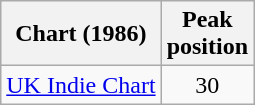<table class="wikitable sortable">
<tr>
<th scope="col">Chart (1986)</th>
<th scope="col">Peak<br>position</th>
</tr>
<tr>
<td><a href='#'>UK Indie Chart</a></td>
<td style="text-align:center;">30</td>
</tr>
</table>
